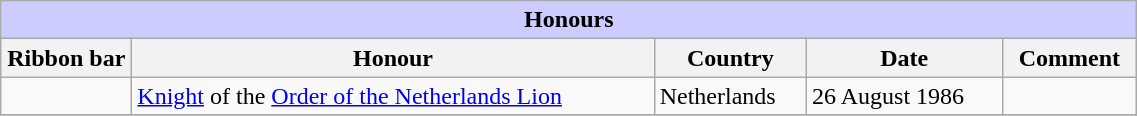<table class="wikitable" style="width:60%;">
<tr style="background:#ccf; text-align:center;">
<td colspan=5><strong>Honours</strong></td>
</tr>
<tr>
<th style="width:80px;">Ribbon bar</th>
<th>Honour</th>
<th>Country</th>
<th>Date</th>
<th>Comment</th>
</tr>
<tr>
<td></td>
<td><a href='#'>Knight</a> of the <a href='#'>Order of the Netherlands Lion</a></td>
<td>Netherlands</td>
<td>26 August 1986</td>
<td></td>
</tr>
<tr>
</tr>
</table>
